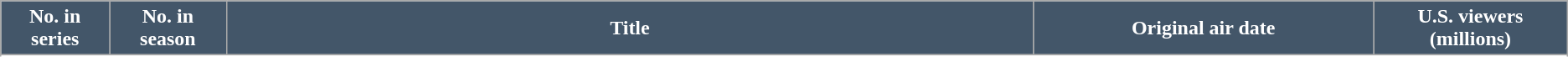<table class="wikitable plainrowheaders">
<tr>
<th style="background:#435669; width:1%; color: white;">No. in<br>series</th>
<th style="background:#435669; width:1%; color: white;">No. in<br>season</th>
<th style="background:#435669; width:12%; color: white;">Title</th>
<th style="background:#435669; width:5%; color: white;">Original air date</th>
<th style="background:#435669; width:2%; color: white;">U.S. viewers<br>(millions)</th>
</tr>
<tr style="background:#fff;">
</tr>
<tr>
</tr>
</table>
